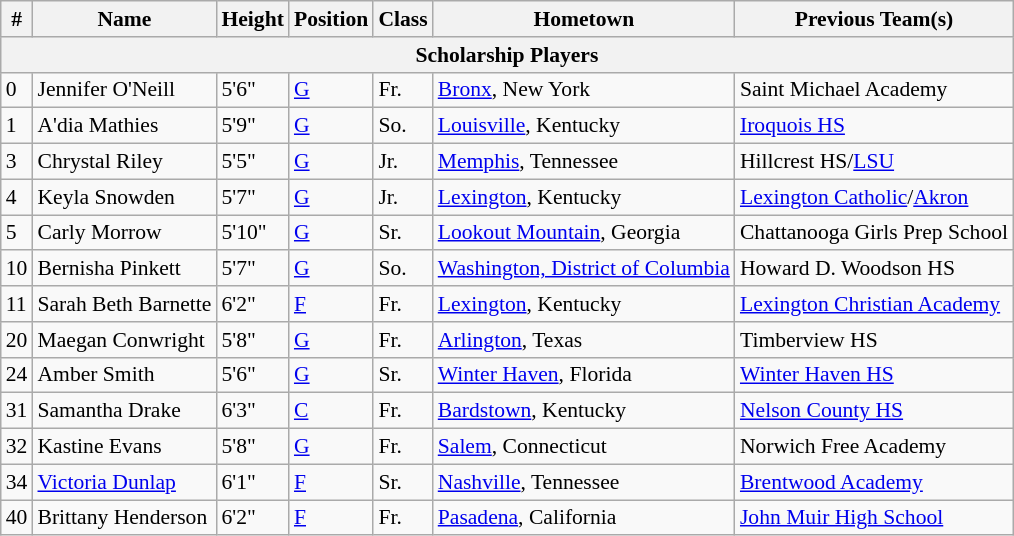<table class="wikitable" style="font-size: 90%">
<tr>
<th>#</th>
<th>Name</th>
<th>Height</th>
<th>Position</th>
<th>Class</th>
<th>Hometown</th>
<th>Previous Team(s)</th>
</tr>
<tr>
<th colspan=7>Scholarship Players</th>
</tr>
<tr>
<td>0</td>
<td>Jennifer O'Neill</td>
<td>5'6"</td>
<td><a href='#'>G</a></td>
<td>Fr.</td>
<td><a href='#'>Bronx</a>, New York</td>
<td>Saint Michael Academy</td>
</tr>
<tr>
<td>1</td>
<td>A'dia Mathies</td>
<td>5'9"</td>
<td><a href='#'>G</a></td>
<td>So.</td>
<td><a href='#'>Louisville</a>, Kentucky</td>
<td><a href='#'>Iroquois HS</a></td>
</tr>
<tr>
<td>3</td>
<td>Chrystal Riley</td>
<td>5'5"</td>
<td><a href='#'>G</a></td>
<td>Jr.</td>
<td><a href='#'>Memphis</a>, Tennessee</td>
<td>Hillcrest HS/<a href='#'>LSU</a></td>
</tr>
<tr>
<td>4</td>
<td>Keyla Snowden</td>
<td>5'7"</td>
<td><a href='#'>G</a></td>
<td>Jr.</td>
<td><a href='#'>Lexington</a>, Kentucky</td>
<td><a href='#'>Lexington Catholic</a>/<a href='#'>Akron</a></td>
</tr>
<tr>
<td>5</td>
<td>Carly Morrow</td>
<td>5'10"</td>
<td><a href='#'>G</a></td>
<td>Sr.</td>
<td><a href='#'>Lookout Mountain</a>, Georgia</td>
<td>Chattanooga Girls Prep School</td>
</tr>
<tr>
<td>10</td>
<td>Bernisha Pinkett</td>
<td>5'7"</td>
<td><a href='#'>G</a></td>
<td>So.</td>
<td><a href='#'>Washington, District of Columbia</a></td>
<td>Howard D. Woodson HS</td>
</tr>
<tr>
<td>11</td>
<td>Sarah Beth Barnette</td>
<td>6'2"</td>
<td><a href='#'>F</a></td>
<td>Fr.</td>
<td><a href='#'>Lexington</a>, Kentucky</td>
<td><a href='#'>Lexington Christian Academy</a></td>
</tr>
<tr>
<td>20</td>
<td>Maegan Conwright</td>
<td>5'8"</td>
<td><a href='#'>G</a></td>
<td>Fr.</td>
<td><a href='#'>Arlington</a>, Texas</td>
<td>Timberview HS</td>
</tr>
<tr>
<td>24</td>
<td>Amber Smith</td>
<td>5'6"</td>
<td><a href='#'>G</a></td>
<td>Sr.</td>
<td><a href='#'>Winter Haven</a>, Florida</td>
<td><a href='#'>Winter Haven HS</a></td>
</tr>
<tr>
<td>31</td>
<td>Samantha Drake</td>
<td>6'3"</td>
<td><a href='#'>C</a></td>
<td>Fr.</td>
<td><a href='#'>Bardstown</a>, Kentucky</td>
<td><a href='#'>Nelson County HS</a></td>
</tr>
<tr>
<td>32</td>
<td>Kastine Evans</td>
<td>5'8"</td>
<td><a href='#'>G</a></td>
<td>Fr.</td>
<td><a href='#'>Salem</a>, Connecticut</td>
<td>Norwich Free Academy</td>
</tr>
<tr>
<td>34</td>
<td><a href='#'>Victoria Dunlap</a></td>
<td>6'1"</td>
<td><a href='#'>F</a></td>
<td>Sr.</td>
<td><a href='#'>Nashville</a>, Tennessee</td>
<td><a href='#'>Brentwood Academy</a></td>
</tr>
<tr>
<td>40</td>
<td>Brittany Henderson</td>
<td>6'2"</td>
<td><a href='#'>F</a></td>
<td>Fr.</td>
<td><a href='#'>Pasadena</a>, California</td>
<td><a href='#'>John Muir High School</a></td>
</tr>
</table>
